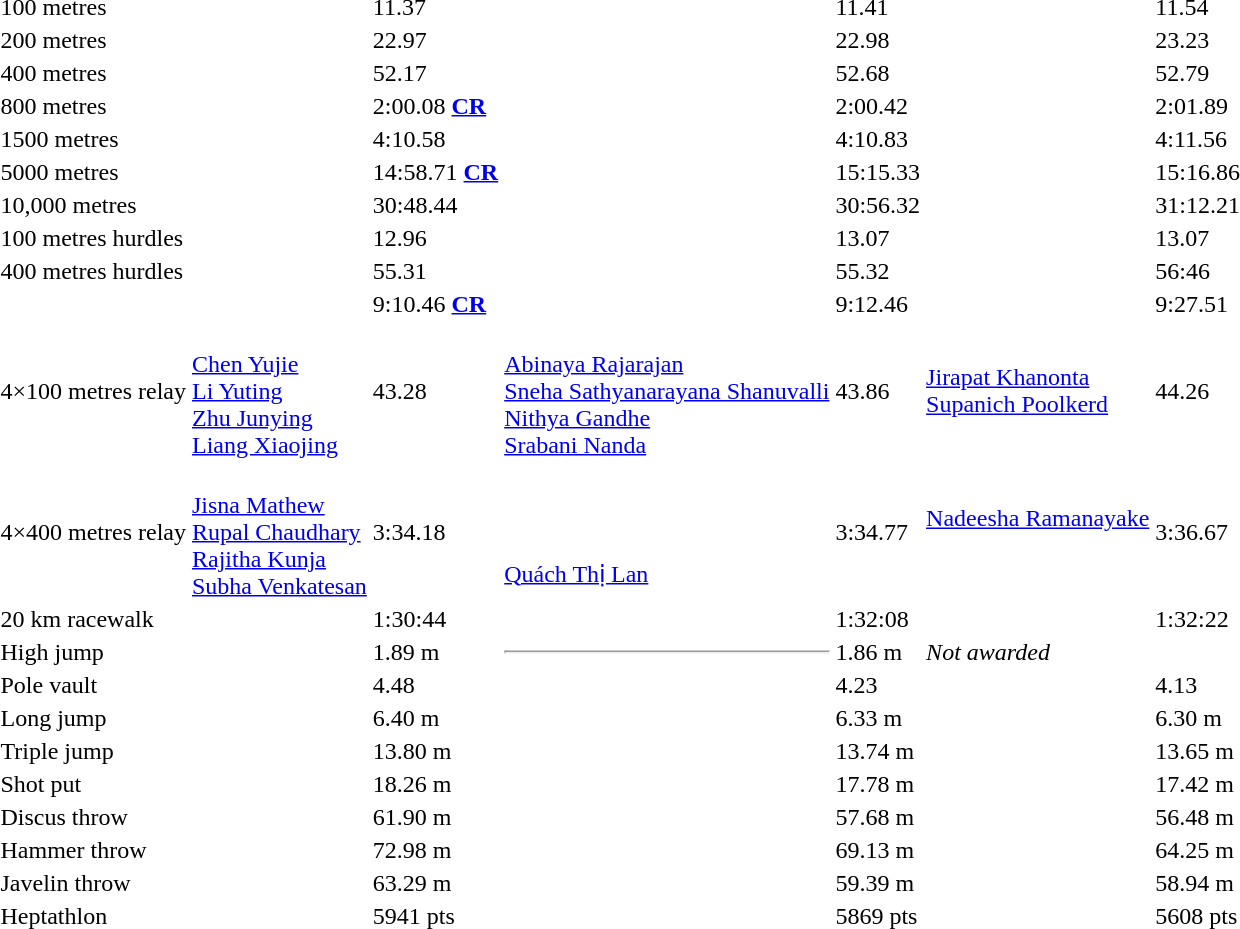<table>
<tr>
<td>100 metres<br></td>
<td></td>
<td>11.37</td>
<td></td>
<td>11.41</td>
<td></td>
<td>11.54</td>
</tr>
<tr>
<td>200 metres<br></td>
<td></td>
<td>22.97 </td>
<td></td>
<td>22.98 </td>
<td></td>
<td>23.23 </td>
</tr>
<tr>
<td>400 metres<br></td>
<td></td>
<td>52.17 </td>
<td></td>
<td>52.68</td>
<td></td>
<td>52.79 </td>
</tr>
<tr>
<td>800 metres<br></td>
<td></td>
<td>2:00.08 <strong><a href='#'>CR</a></strong></td>
<td></td>
<td>2:00.42</td>
<td></td>
<td>2:01.89 </td>
</tr>
<tr>
<td>1500 metres<br></td>
<td></td>
<td>4:10.58</td>
<td></td>
<td>4:10.83</td>
<td></td>
<td>4:11.56 </td>
</tr>
<tr>
<td>5000 metres<br></td>
<td></td>
<td>14:58.71 <strong><a href='#'>CR</a></strong></td>
<td></td>
<td>15:15.33</td>
<td></td>
<td>15:16.86</td>
</tr>
<tr>
<td>10,000 metres<br></td>
<td></td>
<td>30:48.44</td>
<td></td>
<td>30:56.32</td>
<td></td>
<td>31:12.21</td>
</tr>
<tr>
<td>100 metres hurdles<br></td>
<td></td>
<td>12.96</td>
<td></td>
<td>13.07 </td>
<td></td>
<td>13.07 </td>
</tr>
<tr>
<td>400 metres hurdles<br></td>
<td></td>
<td>55.31</td>
<td></td>
<td>55.32</td>
<td></td>
<td>56:46</td>
</tr>
<tr>
<td><br></td>
<td></td>
<td>9:10.46 <strong><a href='#'>CR</a></strong></td>
<td></td>
<td>9:12.46 <strong></strong></td>
<td></td>
<td>9:27.51</td>
</tr>
<tr>
<td>4×100 metres relay <br></td>
<td><br><a href='#'>Chen Yujie</a><br><a href='#'>Li Yuting</a><br><a href='#'>Zhu Junying</a><br><a href='#'>Liang Xiaojing</a></td>
<td>43.28 </td>
<td><br><a href='#'>Abinaya Rajarajan</a><br><a href='#'>Sneha Sathyanarayana Shanuvalli</a><br><a href='#'>Nithya Gandhe</a><br><a href='#'>Srabani Nanda</a></td>
<td>43.86 </td>
<td><br><a href='#'>Jirapat Khanonta</a><br><a href='#'>Supanich Poolkerd</a><br><br></td>
<td>44.26 </td>
</tr>
<tr>
<td>4×400 metres relay<br></td>
<td><br><a href='#'>Jisna Mathew</a><br><a href='#'>Rupal Chaudhary</a><br><a href='#'>Rajitha Kunja</a><br><a href='#'>Subha Venkatesan</a></td>
<td>3:34.18 </td>
<td><br><br><br><a href='#'>Quách Thị Lan</a><br></td>
<td>3:34.77</td>
<td><br><a href='#'>Nadeesha Ramanayake</a><br><br><br></td>
<td>3:36.67</td>
</tr>
<tr>
<td>20 km racewalk<br></td>
<td></td>
<td>1:30:44</td>
<td></td>
<td>1:32:08</td>
<td></td>
<td>1:32:22</td>
</tr>
<tr>
<td>High jump<br></td>
<td></td>
<td>1.89 m </td>
<td><hr></td>
<td>1.86 m</td>
<td><em>Not awarded</em></td>
<td></td>
</tr>
<tr>
<td>Pole vault<br></td>
<td></td>
<td>4.48</td>
<td></td>
<td>4.23</td>
<td></td>
<td>4.13</td>
</tr>
<tr>
<td>Long jump<br></td>
<td></td>
<td>6.40 m</td>
<td></td>
<td>6.33 m</td>
<td></td>
<td>6.30 m</td>
</tr>
<tr>
<td>Triple jump<br></td>
<td></td>
<td>13.80 m</td>
<td></td>
<td>13.74 m</td>
<td></td>
<td>13.65 m </td>
</tr>
<tr>
<td>Shot put<br></td>
<td></td>
<td>18.26 m</td>
<td></td>
<td>17.78 m</td>
<td></td>
<td>17.42 m </td>
</tr>
<tr>
<td>Discus throw<br></td>
<td></td>
<td>61.90 m</td>
<td></td>
<td>57.68 m</td>
<td></td>
<td>56.48 m</td>
</tr>
<tr>
<td>Hammer throw<br></td>
<td></td>
<td>72.98 m</td>
<td></td>
<td>69.13 m</td>
<td></td>
<td>64.25 m</td>
</tr>
<tr>
<td>Javelin throw<br></td>
<td></td>
<td>63.29 m </td>
<td></td>
<td>59.39 m </td>
<td></td>
<td>58.94 m</td>
</tr>
<tr>
<td>Heptathlon<br></td>
<td></td>
<td>5941 pts </td>
<td></td>
<td>5869 pts </td>
<td></td>
<td>5608 pts</td>
</tr>
</table>
